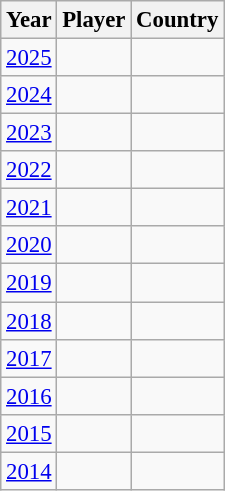<table class="wikitable" style="text-align:left;font-size:95%">
<tr>
<th>Year</th>
<th>Player</th>
<th>Country</th>
</tr>
<tr>
<td><a href='#'>2025</a></td>
<td></td>
<td></td>
</tr>
<tr>
<td><a href='#'>2024</a></td>
<td></td>
<td></td>
</tr>
<tr>
<td><a href='#'>2023</a></td>
<td></td>
<td></td>
</tr>
<tr>
<td><a href='#'>2022</a></td>
<td></td>
<td></td>
</tr>
<tr>
<td><a href='#'>2021</a></td>
<td></td>
<td></td>
</tr>
<tr>
<td><a href='#'>2020</a></td>
<td></td>
<td></td>
</tr>
<tr>
<td><a href='#'>2019</a></td>
<td></td>
<td></td>
</tr>
<tr>
<td><a href='#'>2018</a></td>
<td></td>
<td></td>
</tr>
<tr>
<td><a href='#'>2017</a></td>
<td></td>
<td></td>
</tr>
<tr>
<td><a href='#'>2016</a></td>
<td></td>
<td></td>
</tr>
<tr>
<td><a href='#'>2015</a></td>
<td></td>
<td></td>
</tr>
<tr>
<td><a href='#'>2014</a></td>
<td></td>
<td></td>
</tr>
</table>
